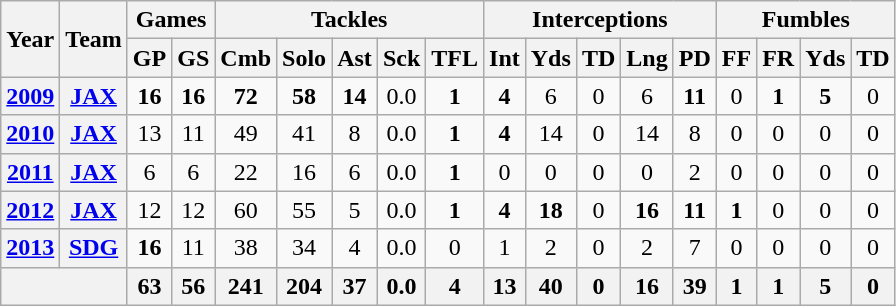<table class="wikitable" style="text-align:center">
<tr>
<th rowspan="2">Year</th>
<th rowspan="2">Team</th>
<th colspan="2">Games</th>
<th colspan="5">Tackles</th>
<th colspan="5">Interceptions</th>
<th colspan="4">Fumbles</th>
</tr>
<tr>
<th>GP</th>
<th>GS</th>
<th>Cmb</th>
<th>Solo</th>
<th>Ast</th>
<th>Sck</th>
<th>TFL</th>
<th>Int</th>
<th>Yds</th>
<th>TD</th>
<th>Lng</th>
<th>PD</th>
<th>FF</th>
<th>FR</th>
<th>Yds</th>
<th>TD</th>
</tr>
<tr>
<th><a href='#'>2009</a></th>
<th><a href='#'>JAX</a></th>
<td><strong>16</strong></td>
<td><strong>16</strong></td>
<td><strong>72</strong></td>
<td><strong>58</strong></td>
<td><strong>14</strong></td>
<td>0.0</td>
<td><strong>1</strong></td>
<td><strong>4</strong></td>
<td>6</td>
<td>0</td>
<td>6</td>
<td><strong>11</strong></td>
<td>0</td>
<td><strong>1</strong></td>
<td><strong>5</strong></td>
<td>0</td>
</tr>
<tr>
<th><a href='#'>2010</a></th>
<th><a href='#'>JAX</a></th>
<td>13</td>
<td>11</td>
<td>49</td>
<td>41</td>
<td>8</td>
<td>0.0</td>
<td><strong>1</strong></td>
<td><strong>4</strong></td>
<td>14</td>
<td>0</td>
<td>14</td>
<td>8</td>
<td>0</td>
<td>0</td>
<td>0</td>
<td>0</td>
</tr>
<tr>
<th><a href='#'>2011</a></th>
<th><a href='#'>JAX</a></th>
<td>6</td>
<td>6</td>
<td>22</td>
<td>16</td>
<td>6</td>
<td>0.0</td>
<td><strong>1</strong></td>
<td>0</td>
<td>0</td>
<td>0</td>
<td>0</td>
<td>2</td>
<td>0</td>
<td>0</td>
<td>0</td>
<td>0</td>
</tr>
<tr>
<th><a href='#'>2012</a></th>
<th><a href='#'>JAX</a></th>
<td>12</td>
<td>12</td>
<td>60</td>
<td>55</td>
<td>5</td>
<td>0.0</td>
<td><strong>1</strong></td>
<td><strong>4</strong></td>
<td><strong>18</strong></td>
<td>0</td>
<td><strong>16</strong></td>
<td><strong>11</strong></td>
<td><strong>1</strong></td>
<td>0</td>
<td>0</td>
<td>0</td>
</tr>
<tr>
<th><a href='#'>2013</a></th>
<th><a href='#'>SDG</a></th>
<td><strong>16</strong></td>
<td>11</td>
<td>38</td>
<td>34</td>
<td>4</td>
<td>0.0</td>
<td>0</td>
<td>1</td>
<td>2</td>
<td>0</td>
<td>2</td>
<td>7</td>
<td>0</td>
<td>0</td>
<td>0</td>
<td>0</td>
</tr>
<tr>
<th colspan="2"></th>
<th>63</th>
<th>56</th>
<th>241</th>
<th>204</th>
<th>37</th>
<th>0.0</th>
<th>4</th>
<th>13</th>
<th>40</th>
<th>0</th>
<th>16</th>
<th>39</th>
<th>1</th>
<th>1</th>
<th>5</th>
<th>0</th>
</tr>
</table>
